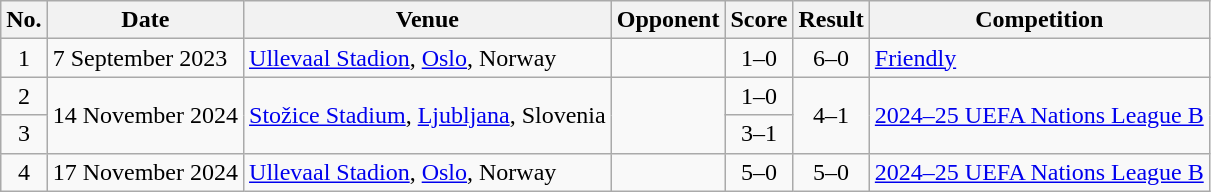<table class="wikitable sortable">
<tr>
<th scope="col">No.</th>
<th scope="col">Date</th>
<th scope="col">Venue</th>
<th scope="col">Opponent</th>
<th scope="col">Score</th>
<th scope="col">Result</th>
<th scope="col">Competition</th>
</tr>
<tr>
<td style="text-align:center">1</td>
<td>7 September 2023</td>
<td><a href='#'>Ullevaal Stadion</a>, <a href='#'>Oslo</a>, Norway</td>
<td></td>
<td style="text-align:center">1–0</td>
<td style="text-align:center">6–0</td>
<td><a href='#'>Friendly</a></td>
</tr>
<tr>
<td style="text-align:center">2</td>
<td rowspan="2">14 November 2024</td>
<td rowspan="2"><a href='#'>Stožice Stadium</a>, <a href='#'>Ljubljana</a>, Slovenia</td>
<td rowspan="2"></td>
<td style="text-align:center">1–0</td>
<td rowspan="2" style="text-align:center">4–1</td>
<td rowspan="2"><a href='#'>2024–25 UEFA Nations League B</a></td>
</tr>
<tr>
<td style="text-align:center">3</td>
<td style="text-align:center">3–1</td>
</tr>
<tr>
<td style="text-align:center">4</td>
<td>17 November 2024</td>
<td><a href='#'>Ullevaal Stadion</a>, <a href='#'>Oslo</a>, Norway</td>
<td></td>
<td style="text-align:center">5–0</td>
<td style="text-align:center">5–0</td>
<td><a href='#'>2024–25 UEFA Nations League B</a></td>
</tr>
</table>
